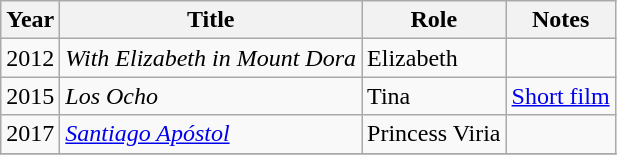<table class="wikitable sortable">
<tr>
<th>Year</th>
<th>Title</th>
<th>Role</th>
<th>Notes</th>
</tr>
<tr>
<td>2012</td>
<td><em>With Elizabeth in Mount Dora</em></td>
<td>Elizabeth</td>
<td></td>
</tr>
<tr>
<td>2015</td>
<td><em>Los Ocho</em></td>
<td>Tina</td>
<td><a href='#'>Short film</a></td>
</tr>
<tr>
<td>2017</td>
<td><em><a href='#'>Santiago Apóstol</a></em></td>
<td>Princess Viria</td>
<td></td>
</tr>
<tr>
</tr>
</table>
